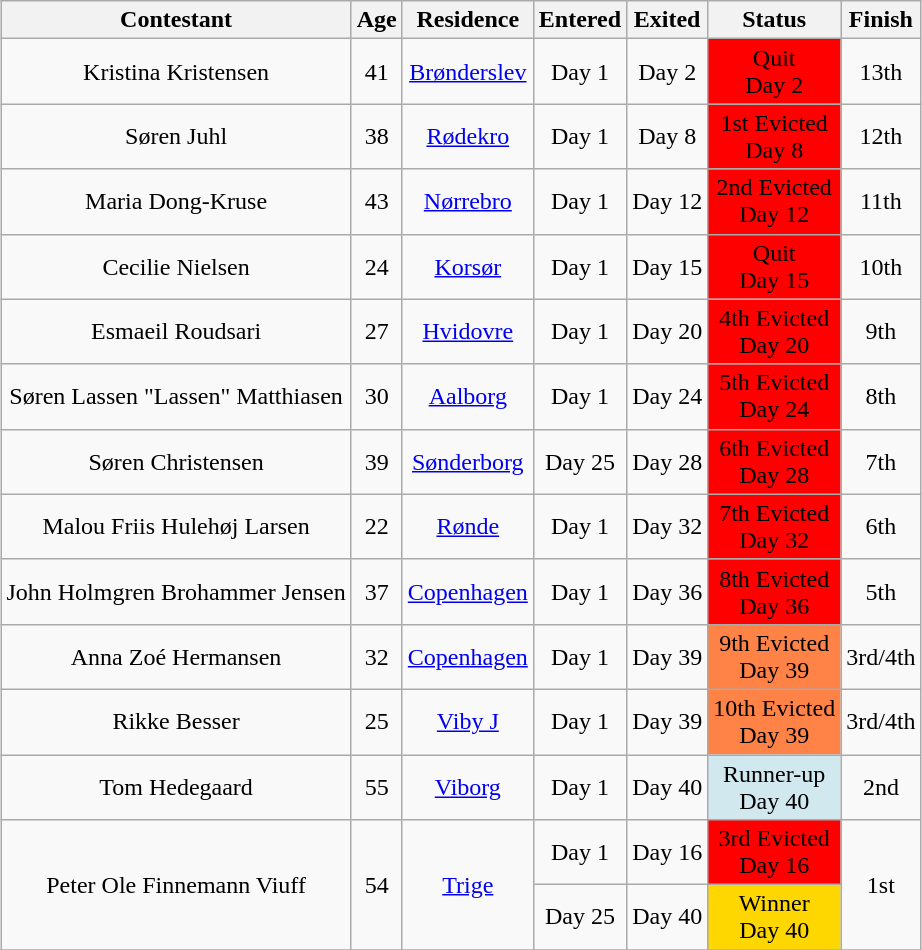<table class="wikitable sortable" style="margin:auto; text-align:center">
<tr>
<th>Contestant</th>
<th>Age</th>
<th>Residence</th>
<th>Entered</th>
<th>Exited</th>
<th>Status</th>
<th>Finish</th>
</tr>
<tr>
<td>Kristina Kristensen</td>
<td>41</td>
<td><a href='#'>Brønderslev</a></td>
<td>Day 1</td>
<td>Day 2</td>
<td style="background:#ff0000;">Quit<br>Day 2</td>
<td>13th</td>
</tr>
<tr>
<td>Søren Juhl</td>
<td>38</td>
<td><a href='#'>Rødekro</a></td>
<td>Day 1</td>
<td>Day 8</td>
<td style="background:#ff0000;">1st Evicted<br>Day 8</td>
<td>12th</td>
</tr>
<tr>
<td>Maria Dong-Kruse</td>
<td>43</td>
<td><a href='#'>Nørrebro</a></td>
<td>Day 1</td>
<td>Day 12</td>
<td style="background:#ff0000;">2nd Evicted<br>Day 12</td>
<td>11th</td>
</tr>
<tr>
<td>Cecilie Nielsen</td>
<td>24</td>
<td><a href='#'>Korsør</a></td>
<td>Day 1</td>
<td>Day 15</td>
<td style="background:#ff0000;">Quit<br>Day 15</td>
<td>10th</td>
</tr>
<tr>
<td>Esmaeil Roudsari</td>
<td>27</td>
<td><a href='#'>Hvidovre</a></td>
<td>Day 1</td>
<td>Day 20</td>
<td style="background:#ff0000;">4th Evicted<br>Day 20</td>
<td>9th</td>
</tr>
<tr>
<td>Søren Lassen "Lassen" Matthiasen</td>
<td>30</td>
<td><a href='#'>Aalborg</a></td>
<td>Day 1</td>
<td>Day 24</td>
<td style="background:#ff0000;">5th Evicted<br>Day 24</td>
<td>8th</td>
</tr>
<tr>
<td>Søren Christensen</td>
<td>39</td>
<td><a href='#'>Sønderborg</a></td>
<td>Day 25</td>
<td>Day 28</td>
<td style="background:#ff0000;">6th Evicted<br>Day 28</td>
<td>7th</td>
</tr>
<tr>
<td>Malou Friis Hulehøj Larsen</td>
<td>22</td>
<td><a href='#'>Rønde</a></td>
<td>Day 1</td>
<td>Day 32</td>
<td style="background:#ff0000;">7th Evicted<br>Day 32</td>
<td>6th</td>
</tr>
<tr>
<td>John Holmgren Brohammer Jensen</td>
<td>37</td>
<td><a href='#'>Copenhagen</a></td>
<td>Day 1</td>
<td>Day 36</td>
<td style="background:#ff0000;">8th Evicted<br>Day 36</td>
<td>5th</td>
</tr>
<tr>
<td>Anna Zoé Hermansen</td>
<td>32</td>
<td><a href='#'>Copenhagen</a></td>
<td>Day 1</td>
<td>Day 39</td>
<td style="background:#FF8247;">9th Evicted<br>Day 39</td>
<td>3rd/4th</td>
</tr>
<tr>
<td>Rikke Besser</td>
<td>25</td>
<td><a href='#'>Viby J</a></td>
<td>Day 1</td>
<td>Day 39</td>
<td style="background:#FF8247;">10th Evicted<br>Day 39</td>
<td>3rd/4th</td>
</tr>
<tr>
<td>Tom Hedegaard</td>
<td>55</td>
<td><a href='#'>Viborg</a></td>
<td>Day 1</td>
<td>Day 40</td>
<td style="background:#D1E8EF;">Runner-up<br>Day 40</td>
<td>2nd</td>
</tr>
<tr>
<td rowspan="2">Peter Ole Finnemann Viuff</td>
<td rowspan="2">54</td>
<td rowspan="2"><a href='#'>Trige</a></td>
<td rowspan="1">Day 1</td>
<td rowspan="1">Day 16</td>
<td rowspan="1" style="background:#ff0000;">3rd Evicted<br>Day 16</td>
<td rowspan="2">1st</td>
</tr>
<tr>
<td rowspan="1">Day 25</td>
<td rowspan="1">Day 40</td>
<td rowspan="1" style="background:gold;">Winner<br>Day 40</td>
</tr>
<tr>
</tr>
</table>
